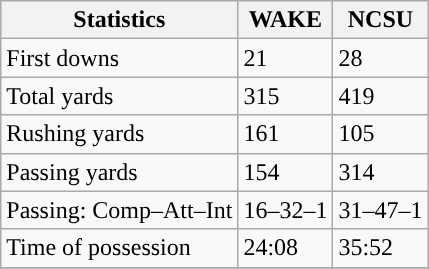<table class="wikitable" style="float: left;">
<tr>
<th>Statistics</th>
<th>WAKE</th>
<th>NCSU</th>
</tr>
<tr>
<td>First downs</td>
<td>21</td>
<td>28</td>
</tr>
<tr>
<td>Total yards</td>
<td>315</td>
<td>419</td>
</tr>
<tr>
<td>Rushing yards</td>
<td>161</td>
<td>105</td>
</tr>
<tr>
<td>Passing yards</td>
<td>154</td>
<td>314</td>
</tr>
<tr>
<td>Passing: Comp–Att–Int</td>
<td>16–32–1</td>
<td>31–47–1</td>
</tr>
<tr>
<td>Time of possession</td>
<td>24:08</td>
<td>35:52</td>
</tr>
<tr>
</tr>
</table>
